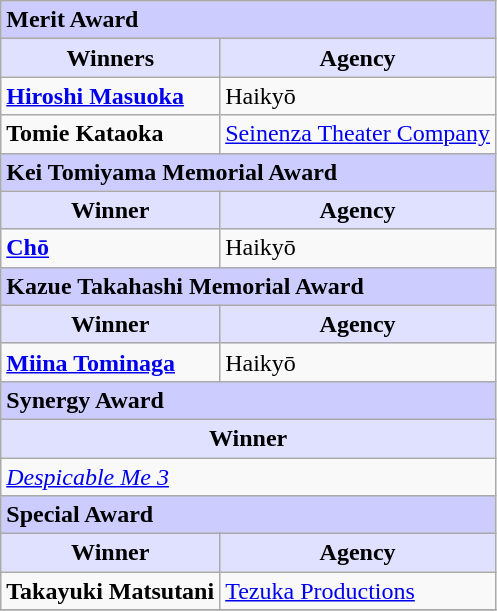<table class="wikitable">
<tr>
<td colspan="4" style="background: #ccccff"><strong>Merit Award</strong></td>
</tr>
<tr>
<th colspan="2" style="background: #e0e0ff">Winners</th>
<th colspan="2" style="background: #e0e0ff">Agency</th>
</tr>
<tr>
<td colspan="2"><strong><a href='#'>Hiroshi Masuoka</a></strong></td>
<td colspan="2">Haikyō</td>
</tr>
<tr>
<td colspan="2"><strong>Tomie Kataoka</strong></td>
<td colspan="2"><a href='#'>Seinenza Theater Company</a></td>
</tr>
<tr>
<td colspan="4" style="background: #ccccff"><strong>Kei Tomiyama Memorial Award</strong></td>
</tr>
<tr>
<th colspan="2" style="background: #e0e0ff">Winner</th>
<th colspan="2" style="background: #e0e0ff">Agency</th>
</tr>
<tr>
<td colspan="2"><strong><a href='#'>Chō</a></strong></td>
<td colspan="2">Haikyō</td>
</tr>
<tr>
<td colspan="4" style="background: #ccccff"><strong>Kazue Takahashi Memorial Award</strong></td>
</tr>
<tr>
<th colspan="2" style="background: #e0e0ff">Winner</th>
<th colspan="2" style="background: #e0e0ff">Agency</th>
</tr>
<tr>
<td colspan="2"><strong><a href='#'>Miina Tominaga</a></strong></td>
<td colspan="2">Haikyō</td>
</tr>
<tr>
<td colspan="4" style="background: #ccccff"><strong>Synergy Award</strong></td>
</tr>
<tr>
<th colspan="4" style="background: #e0e0ff">Winner</th>
</tr>
<tr>
<td colspan="4"><em><a href='#'>Despicable Me 3</a></em></td>
</tr>
<tr>
<td colspan="4" style="background: #ccccff"><strong>Special Award</strong></td>
</tr>
<tr>
<th colspan="2" style="background: #e0e0ff">Winner</th>
<th colspan="2" style="background: #e0e0ff">Agency</th>
</tr>
<tr>
<td colspan="2"><strong>Takayuki Matsutani</strong></td>
<td colspan="2"><a href='#'>Tezuka Productions</a></td>
</tr>
<tr>
</tr>
</table>
